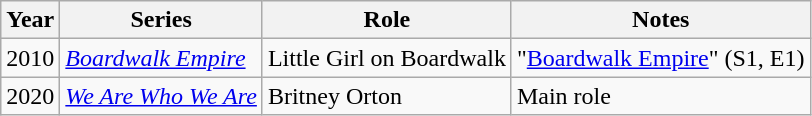<table class="wikitable">
<tr>
<th>Year</th>
<th>Series</th>
<th>Role</th>
<th>Notes</th>
</tr>
<tr>
<td>2010</td>
<td><em><a href='#'>Boardwalk Empire</a></em></td>
<td>Little Girl on Boardwalk</td>
<td>"<a href='#'>Boardwalk Empire</a>" (S1, E1)</td>
</tr>
<tr>
<td>2020</td>
<td><em><a href='#'>We Are Who We Are</a></em></td>
<td>Britney Orton</td>
<td>Main role</td>
</tr>
</table>
